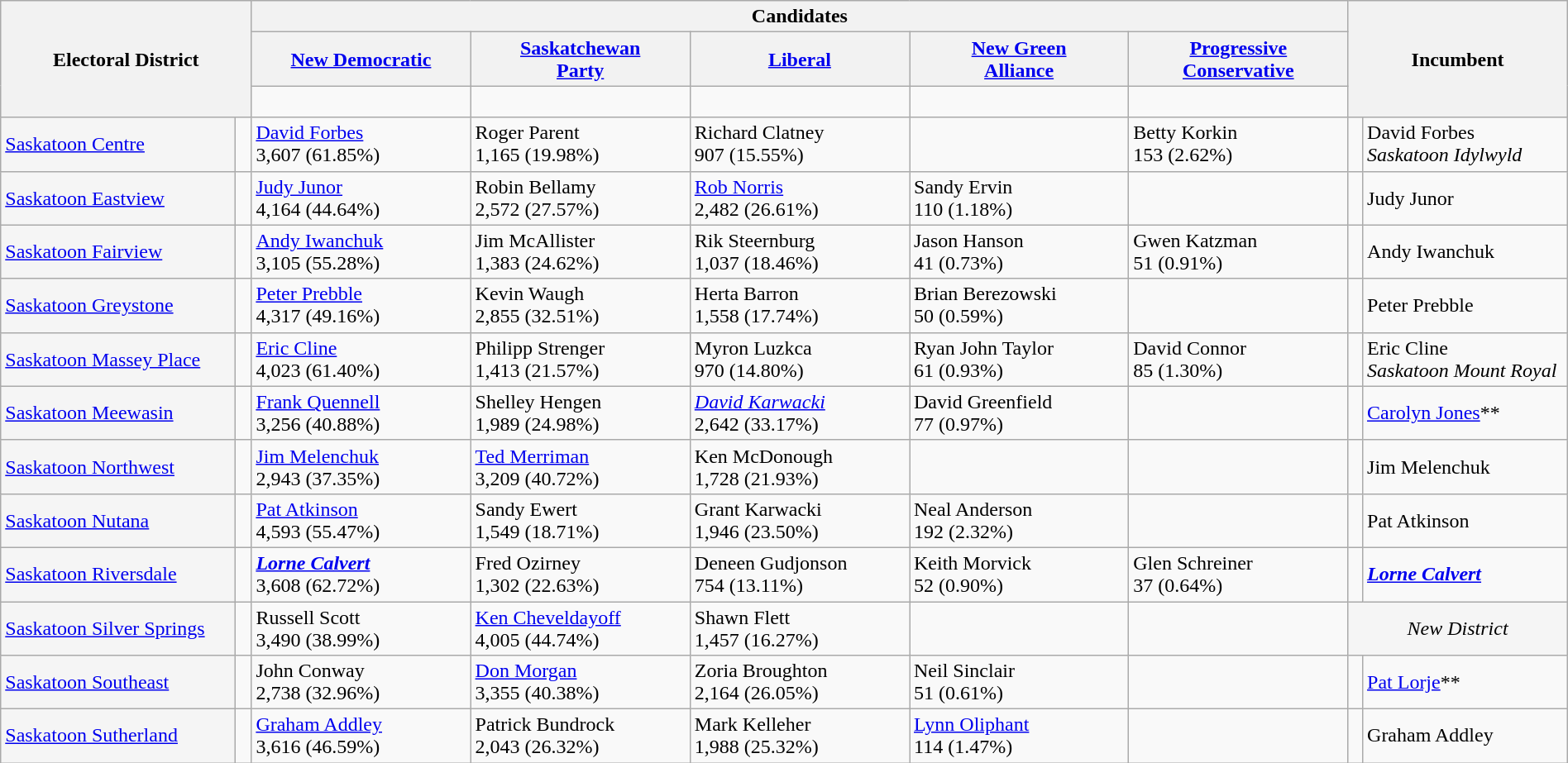<table class="wikitable" style="width:100%">
<tr>
<th style="width:16%;" rowspan=3 colspan=2>Electoral District</th>
<th colspan=5>Candidates</th>
<th style="width:14%;" rowspan=3 colspan=2>Incumbent</th>
</tr>
<tr>
<th width=14%><a href='#'>New Democratic</a></th>
<th width=14%><a href='#'>Saskatchewan<br>Party</a></th>
<th width=14%><a href='#'>Liberal</a></th>
<th width=14%><a href='#'>New Green<br>Alliance</a></th>
<th width=14%><a href='#'>Progressive<br>Conservative</a></th>
</tr>
<tr>
<td width=14% > </td>
<td width=14% > </td>
<td width=14% > </td>
<td width=14% > </td>
<td width=14% > </td>
</tr>
<tr>
<td bgcolor=whitesmoke><a href='#'>Saskatoon Centre</a></td>
<td> </td>
<td><a href='#'>David Forbes</a><br>3,607 (61.85%)</td>
<td>Roger Parent<br>1,165 (19.98%)</td>
<td>Richard Clatney<br>907 (15.55%)</td>
<td></td>
<td>Betty Korkin<br>153 (2.62%)</td>
<td> </td>
<td>David Forbes<br><span><em>Saskatoon Idylwyld</em></span></td>
</tr>
<tr>
<td bgcolor=whitesmoke><a href='#'>Saskatoon Eastview</a></td>
<td> </td>
<td><a href='#'>Judy Junor</a><br>4,164 (44.64%)</td>
<td>Robin Bellamy<br>2,572 (27.57%)</td>
<td><a href='#'>Rob Norris</a><br>2,482 (26.61%)</td>
<td>Sandy Ervin<br>110 (1.18%)</td>
<td></td>
<td> </td>
<td>Judy Junor</td>
</tr>
<tr>
<td bgcolor=whitesmoke><a href='#'>Saskatoon Fairview</a></td>
<td> </td>
<td><a href='#'>Andy Iwanchuk</a><br>3,105 (55.28%)</td>
<td>Jim McAllister<br>1,383 (24.62%)</td>
<td>Rik Steernburg<br>1,037 (18.46%)</td>
<td>Jason Hanson<br>41 (0.73%)</td>
<td>Gwen Katzman<br>51 (0.91%)</td>
<td> </td>
<td>Andy Iwanchuk</td>
</tr>
<tr>
<td bgcolor=whitesmoke><a href='#'>Saskatoon Greystone</a></td>
<td> </td>
<td><a href='#'>Peter Prebble</a><br>4,317 (49.16%)</td>
<td>Kevin Waugh<br>2,855 (32.51%)</td>
<td>Herta Barron<br>1,558 (17.74%)</td>
<td>Brian Berezowski<br>50 (0.59%)</td>
<td></td>
<td> </td>
<td>Peter Prebble</td>
</tr>
<tr>
<td bgcolor=whitesmoke><a href='#'>Saskatoon Massey Place</a></td>
<td> </td>
<td><a href='#'>Eric Cline</a><br>4,023 (61.40%)</td>
<td>Philipp Strenger<br>1,413 (21.57%)</td>
<td>Myron Luzkca<br>970 (14.80%)</td>
<td>Ryan John Taylor<br>61 (0.93%)</td>
<td>David Connor<br>85 (1.30%)</td>
<td> </td>
<td>Eric Cline<br><span><em>Saskatoon Mount Royal</em></span></td>
</tr>
<tr>
<td bgcolor=whitesmoke><a href='#'>Saskatoon Meewasin</a></td>
<td> </td>
<td><a href='#'>Frank Quennell</a><br>3,256 (40.88%)</td>
<td>Shelley Hengen<br>1,989 (24.98%)</td>
<td><em><a href='#'>David Karwacki</a></em><br>2,642 (33.17%)</td>
<td>David Greenfield<br>77 (0.97%)</td>
<td></td>
<td> </td>
<td><a href='#'>Carolyn Jones</a>**</td>
</tr>
<tr>
<td bgcolor=whitesmoke><a href='#'>Saskatoon Northwest</a></td>
<td> </td>
<td><a href='#'>Jim Melenchuk</a><br>2,943 (37.35%)</td>
<td><a href='#'>Ted Merriman</a><br>3,209 (40.72%)</td>
<td>Ken McDonough<br>1,728 (21.93%)</td>
<td></td>
<td></td>
<td> </td>
<td>Jim Melenchuk</td>
</tr>
<tr>
<td bgcolor=whitesmoke><a href='#'>Saskatoon Nutana</a></td>
<td> </td>
<td><a href='#'>Pat Atkinson</a><br>4,593 (55.47%)</td>
<td>Sandy Ewert<br>1,549 (18.71%)</td>
<td>Grant Karwacki<br>1,946 (23.50%)</td>
<td>Neal Anderson<br>192 (2.32%)</td>
<td></td>
<td> </td>
<td>Pat Atkinson</td>
</tr>
<tr>
<td bgcolor=whitesmoke><a href='#'>Saskatoon Riversdale</a></td>
<td> </td>
<td><strong><em><a href='#'>Lorne Calvert</a></em></strong><br>3,608 (62.72%)</td>
<td>Fred Ozirney<br>1,302 (22.63%)</td>
<td>Deneen Gudjonson<br>754 (13.11%)</td>
<td>Keith Morvick<br>52 (0.90%)</td>
<td>Glen Schreiner<br>37 (0.64%)</td>
<td> </td>
<td><strong><em><a href='#'>Lorne Calvert</a></em></strong></td>
</tr>
<tr>
<td bgcolor=whitesmoke><a href='#'>Saskatoon Silver Springs</a></td>
<td> </td>
<td>Russell Scott<br>3,490 (38.99%)</td>
<td><a href='#'>Ken Cheveldayoff</a><br>4,005 (44.74%)</td>
<td>Shawn Flett<br>1,457 (16.27%)</td>
<td></td>
<td></td>
<td colspan=2  style="background:whitesmoke; text-align:center;"><em>New District</em></td>
</tr>
<tr>
<td bgcolor=whitesmoke><a href='#'>Saskatoon Southeast</a></td>
<td> </td>
<td>John Conway<br>2,738 (32.96%)</td>
<td><a href='#'>Don Morgan</a><br>3,355 (40.38%)</td>
<td>Zoria Broughton<br>2,164 (26.05%)</td>
<td>Neil Sinclair<br>51 (0.61%)</td>
<td></td>
<td> </td>
<td><a href='#'>Pat Lorje</a>**</td>
</tr>
<tr>
<td bgcolor=whitesmoke><a href='#'>Saskatoon Sutherland</a></td>
<td> </td>
<td><a href='#'>Graham Addley</a><br>3,616 (46.59%)</td>
<td>Patrick Bundrock<br>2,043 (26.32%)</td>
<td>Mark Kelleher<br>1,988 (25.32%)</td>
<td><a href='#'>Lynn Oliphant</a><br>114 (1.47%)</td>
<td></td>
<td> </td>
<td>Graham Addley</td>
</tr>
</table>
